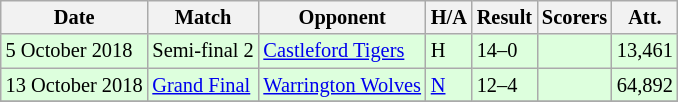<table class="wikitable" style="font-size:85%;">
<tr>
<th>Date</th>
<th>Match</th>
<th>Opponent</th>
<th>H/A</th>
<th>Result</th>
<th>Scorers</th>
<th>Att.</th>
</tr>
<tr style="background:#ddffdd">
<td>5 October 2018</td>
<td>Semi-final 2</td>
<td> <a href='#'>Castleford Tigers</a></td>
<td>H</td>
<td>14–0</td>
<td></td>
<td>13,461</td>
</tr>
<tr style="background:#ddffdd">
<td>13 October 2018</td>
<td><a href='#'>Grand Final</a></td>
<td> <a href='#'>Warrington Wolves</a></td>
<td><a href='#'>N</a></td>
<td>12–4</td>
<td></td>
<td>64,892</td>
</tr>
<tr>
</tr>
</table>
